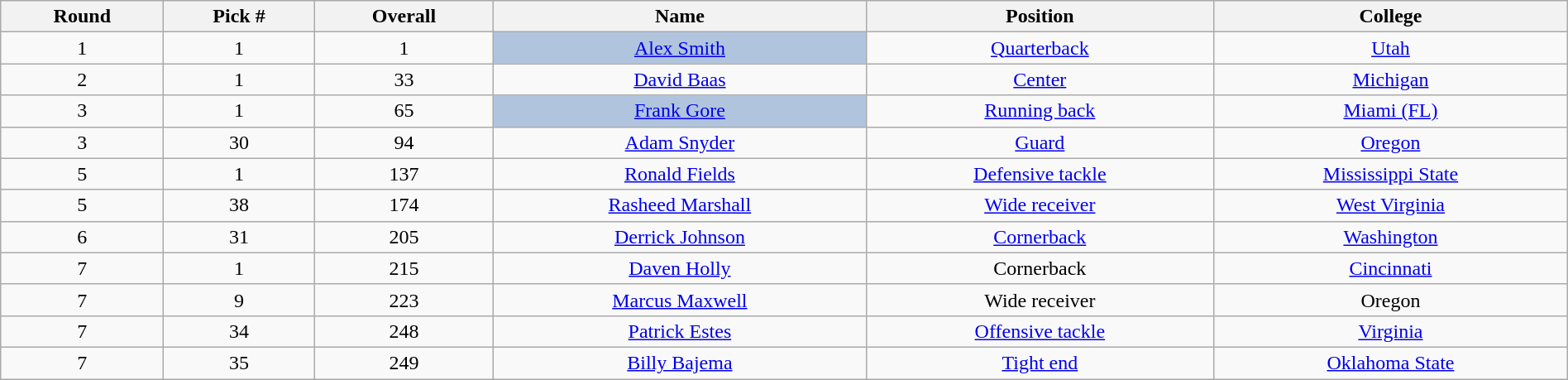<table class="wikitable sortable sortable" style="width: 100%; text-align:center">
<tr>
<th>Round</th>
<th>Pick #</th>
<th>Overall</th>
<th>Name</th>
<th>Position</th>
<th>College</th>
</tr>
<tr>
<td>1</td>
<td>1</td>
<td>1</td>
<td bgcolor=lightsteelblue><a href='#'>Alex Smith</a></td>
<td><a href='#'>Quarterback</a></td>
<td><a href='#'>Utah</a></td>
</tr>
<tr>
<td>2</td>
<td>1</td>
<td>33</td>
<td><a href='#'>David Baas</a></td>
<td><a href='#'>Center</a></td>
<td><a href='#'>Michigan</a></td>
</tr>
<tr>
<td>3</td>
<td>1</td>
<td>65</td>
<td bgcolor=lightsteelblue><a href='#'>Frank Gore</a></td>
<td><a href='#'>Running back</a></td>
<td><a href='#'>Miami (FL)</a></td>
</tr>
<tr>
<td>3</td>
<td>30</td>
<td>94</td>
<td><a href='#'>Adam Snyder</a></td>
<td><a href='#'>Guard</a></td>
<td><a href='#'>Oregon</a></td>
</tr>
<tr>
<td>5</td>
<td>1</td>
<td>137</td>
<td><a href='#'>Ronald Fields</a></td>
<td><a href='#'>Defensive tackle</a></td>
<td><a href='#'>Mississippi State</a></td>
</tr>
<tr>
<td>5</td>
<td>38</td>
<td>174</td>
<td><a href='#'>Rasheed Marshall</a></td>
<td><a href='#'>Wide receiver</a></td>
<td><a href='#'>West Virginia</a></td>
</tr>
<tr>
<td>6</td>
<td>31</td>
<td>205</td>
<td><a href='#'>Derrick Johnson</a></td>
<td><a href='#'>Cornerback</a></td>
<td><a href='#'>Washington</a></td>
</tr>
<tr>
<td>7</td>
<td>1</td>
<td>215</td>
<td><a href='#'>Daven Holly</a></td>
<td>Cornerback</td>
<td><a href='#'>Cincinnati</a></td>
</tr>
<tr>
<td>7</td>
<td>9</td>
<td>223</td>
<td><a href='#'>Marcus Maxwell</a></td>
<td>Wide receiver</td>
<td>Oregon</td>
</tr>
<tr>
<td>7</td>
<td>34</td>
<td>248</td>
<td><a href='#'>Patrick Estes</a></td>
<td><a href='#'>Offensive tackle</a></td>
<td><a href='#'>Virginia</a></td>
</tr>
<tr>
<td>7</td>
<td>35</td>
<td>249</td>
<td><a href='#'>Billy Bajema</a></td>
<td><a href='#'>Tight end</a></td>
<td><a href='#'>Oklahoma State</a></td>
</tr>
</table>
